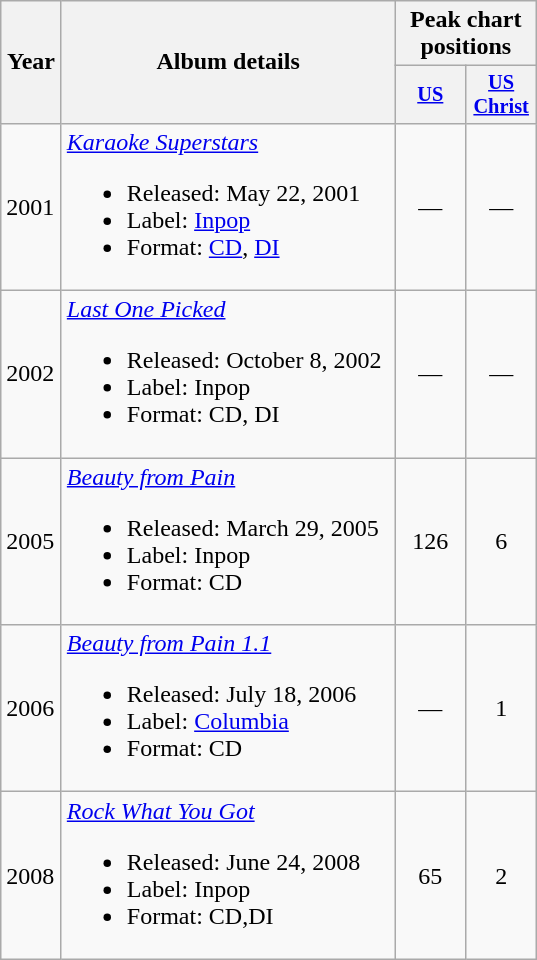<table class="wikitable">
<tr>
<th rowspan="2" style="width:33px;">Year</th>
<th rowspan="2" style="width:215px;">Album details</th>
<th colspan="2">Peak chart positions</th>
</tr>
<tr>
<th scope="col" style="width:3em;font-size:85%;"><a href='#'>US</a><br></th>
<th scope="col" style="width:3em;font-size:85%;"><a href='#'>US<br> Christ</a><br></th>
</tr>
<tr>
<td>2001</td>
<td><em><a href='#'>Karaoke Superstars</a></em><br><ul><li>Released: May 22, 2001</li><li>Label: <a href='#'>Inpop</a></li><li>Format: <a href='#'>CD</a>, <a href='#'>DI</a></li></ul></td>
<td style="text-align:center;">—</td>
<td style="text-align:center;">—</td>
</tr>
<tr>
<td>2002</td>
<td><em><a href='#'>Last One Picked</a></em><br><ul><li>Released: October 8, 2002</li><li>Label: Inpop</li><li>Format: CD, DI</li></ul></td>
<td style="text-align:center;">—</td>
<td style="text-align:center;">—</td>
</tr>
<tr>
<td>2005</td>
<td><em><a href='#'>Beauty from Pain</a></em><br><ul><li>Released: March 29, 2005</li><li>Label: Inpop</li><li>Format: CD</li></ul></td>
<td style="text-align:center;">126</td>
<td style="text-align:center;">6</td>
</tr>
<tr>
<td>2006</td>
<td><em><a href='#'>Beauty from Pain 1.1</a></em><br><ul><li>Released: July 18, 2006</li><li>Label: <a href='#'>Columbia</a></li><li>Format: CD</li></ul></td>
<td style="text-align:center;">—</td>
<td style="text-align:center;">1</td>
</tr>
<tr>
<td>2008</td>
<td><em><a href='#'>Rock What You Got</a></em><br><ul><li>Released: June 24, 2008</li><li>Label: Inpop</li><li>Format: CD,DI</li></ul></td>
<td style="text-align:center;">65</td>
<td style="text-align:center;">2</td>
</tr>
</table>
